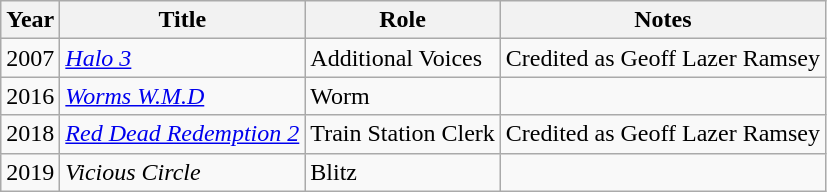<table class="wikitable sortable">
<tr>
<th>Year</th>
<th>Title</th>
<th>Role</th>
<th>Notes</th>
</tr>
<tr>
<td>2007</td>
<td><em><a href='#'>Halo 3</a></em></td>
<td>Additional Voices</td>
<td>Credited as Geoff Lazer Ramsey</td>
</tr>
<tr>
<td>2016</td>
<td><em><a href='#'>Worms W.M.D</a></em></td>
<td>Worm</td>
<td></td>
</tr>
<tr>
<td>2018</td>
<td><em><a href='#'>Red Dead Redemption 2</a></em></td>
<td>Train Station Clerk</td>
<td>Credited as Geoff Lazer Ramsey</td>
</tr>
<tr>
<td>2019</td>
<td><em>Vicious Circle</em></td>
<td>Blitz</td>
<td></td>
</tr>
</table>
